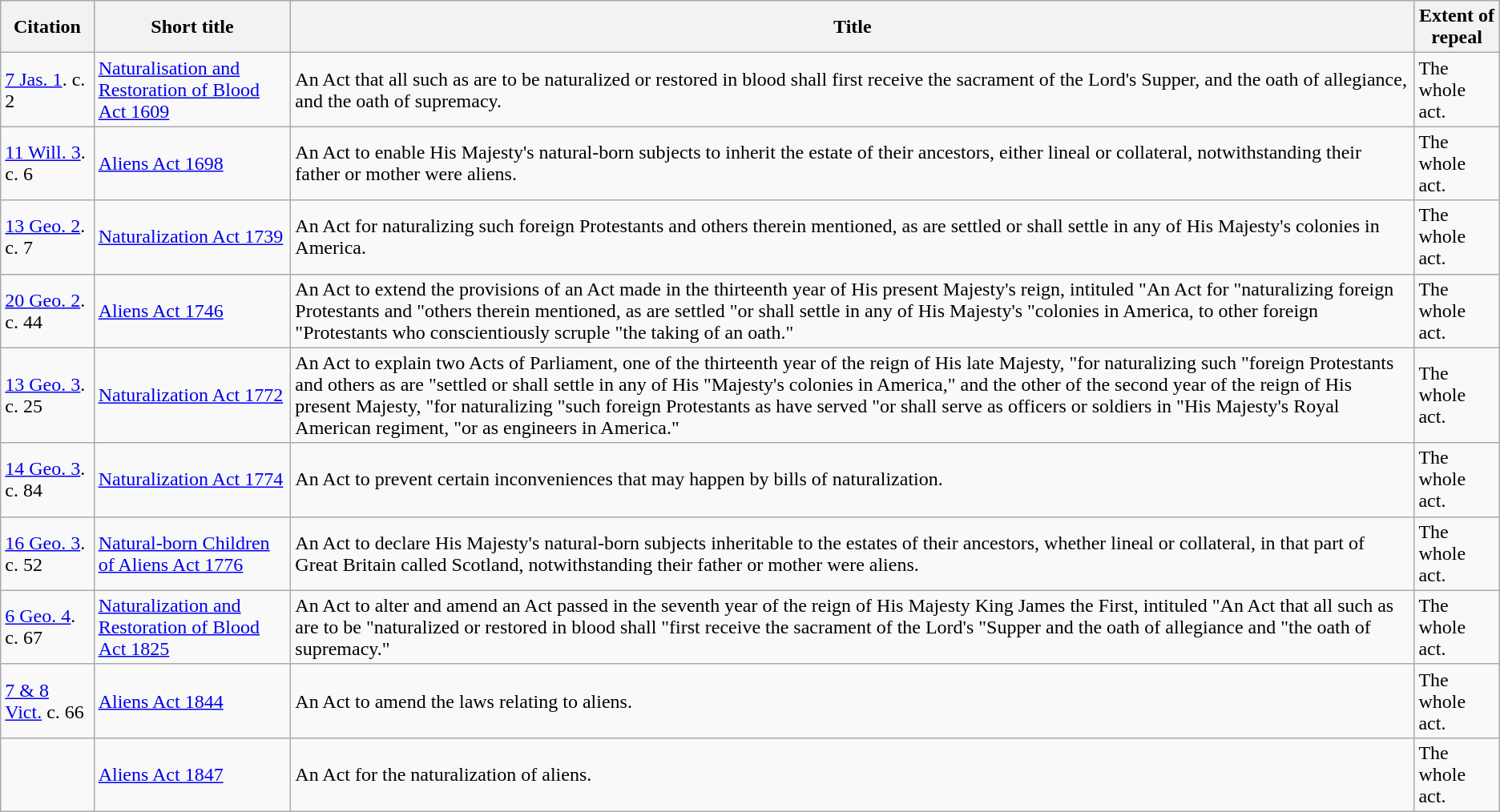<table class="wikitable">
<tr>
<th>Citation</th>
<th>Short title</th>
<th>Title</th>
<th>Extent of repeal</th>
</tr>
<tr>
<td><a href='#'>7 Jas. 1</a>. c. 2</td>
<td><a href='#'>Naturalisation and Restoration of Blood Act 1609</a></td>
<td>An Act that all such as are to be naturalized or restored in blood shall first receive the sacrament of the Lord's Supper, and the oath of allegiance, and the oath of supremacy.</td>
<td>The whole act.</td>
</tr>
<tr>
<td><a href='#'>11 Will. 3</a>. c. 6</td>
<td><a href='#'>Aliens Act 1698</a></td>
<td>An Act to enable His Majesty's natural-born subjects to inherit the estate of their ancestors, either lineal or collateral, notwithstanding their father or mother were aliens.</td>
<td>The whole act.</td>
</tr>
<tr>
<td><a href='#'>13 Geo. 2</a>. c. 7</td>
<td><a href='#'>Naturalization Act 1739</a></td>
<td>An Act for naturalizing such foreign Protestants and others therein mentioned, as are settled or shall settle in any of His Majesty's colonies in America.</td>
<td>The whole act.</td>
</tr>
<tr>
<td><a href='#'>20 Geo. 2</a>. c. 44</td>
<td><a href='#'>Aliens Act 1746</a></td>
<td>An Act to extend the provisions of an Act made in the thirteenth year of His present Majesty's reign, intituled "An Act for "naturalizing foreign Protestants and "others therein mentioned, as are settled "or shall settle in any of His Majesty's "colonies in America, to other foreign "Protestants who conscientiously scruple "the taking of an oath."</td>
<td>The whole act.</td>
</tr>
<tr>
<td><a href='#'>13 Geo. 3</a>. c. 25</td>
<td><a href='#'>Naturalization Act 1772</a></td>
<td>An Act to explain two Acts of Parliament, one of the thirteenth year of the reign of His late Majesty, "for naturalizing such "foreign Protestants and others as are "settled or shall settle in any of His "Majesty's colonies in America," and the other of the second year of the reign of His present Majesty, "for naturalizing "such foreign Protestants as have served "or shall serve as officers or soldiers in "His Majesty's Royal American regiment, "or as engineers in America."</td>
<td>The whole act.</td>
</tr>
<tr>
<td><a href='#'>14 Geo. 3</a>. c. 84</td>
<td><a href='#'>Naturalization Act 1774</a></td>
<td>An Act to prevent certain inconveniences that may happen by bills of naturalization.</td>
<td>The whole act.</td>
</tr>
<tr>
<td><a href='#'>16 Geo. 3</a>. c. 52</td>
<td><a href='#'>Natural-born Children of Aliens Act 1776</a></td>
<td>An Act to declare His Majesty's natural-born subjects inheritable to the estates of their ancestors, whether lineal or collateral, in that part of Great Britain called Scotland, notwithstanding their father or mother were aliens.</td>
<td>The whole act.</td>
</tr>
<tr>
<td><a href='#'>6 Geo. 4</a>. c. 67</td>
<td><a href='#'>Naturalization and Restoration of Blood Act 1825</a></td>
<td>An Act to alter and amend an Act passed in the seventh year of the reign of His Majesty King James the First, intituled "An Act that all such as are to be "naturalized or restored in blood shall "first receive the sacrament of the Lord's "Supper and the oath of allegiance and "the oath of supremacy."</td>
<td>The whole act.</td>
</tr>
<tr>
<td><a href='#'>7 & 8 Vict.</a> c. 66</td>
<td><a href='#'>Aliens Act 1844</a></td>
<td>An Act to amend the laws relating to aliens.</td>
<td>The whole act.</td>
</tr>
<tr>
<td></td>
<td><a href='#'>Aliens Act 1847</a></td>
<td>An Act for the naturalization of aliens.</td>
<td>The whole act.</td>
</tr>
</table>
